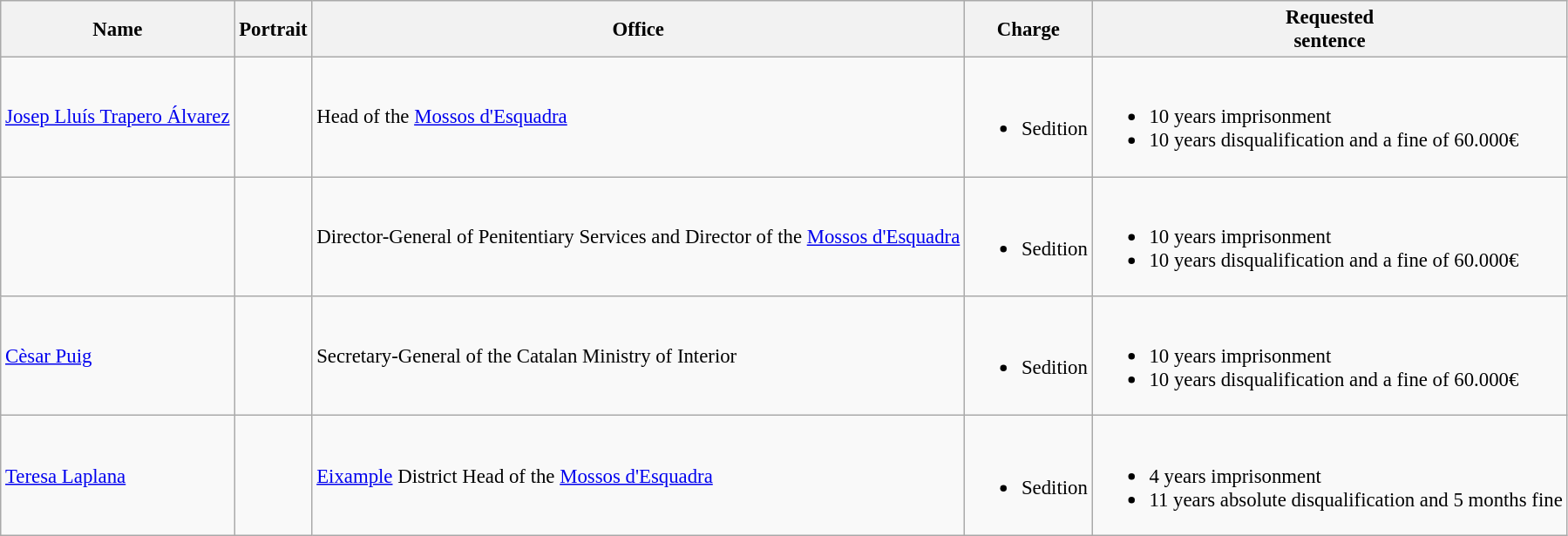<table class="wikitable plainrowheaders sortable" style="font-size:95%; text-align:left;">
<tr>
<th>Name</th>
<th>Portrait</th>
<th>Office</th>
<th>Charge</th>
<th>Requested<br>sentence</th>
</tr>
<tr>
<td><a href='#'>Josep Lluís Trapero Álvarez</a></td>
<td></td>
<td>Head of the <a href='#'>Mossos d'Esquadra</a></td>
<td><br><ul><li>Sedition</li></ul></td>
<td><br><ul><li>10 years imprisonment</li><li>10 years disqualification and a fine of 60.000€</li></ul></td>
</tr>
<tr>
<td></td>
<td></td>
<td>Director-General of Penitentiary Services and Director of the <a href='#'>Mossos d'Esquadra</a></td>
<td><br><ul><li>Sedition</li></ul></td>
<td><br><ul><li>10 years imprisonment</li><li>10 years disqualification and a fine of 60.000€</li></ul></td>
</tr>
<tr>
<td><a href='#'>Cèsar Puig</a></td>
<td></td>
<td>Secretary-General of the Catalan Ministry of Interior</td>
<td><br><ul><li>Sedition</li></ul></td>
<td><br><ul><li>10 years imprisonment</li><li>10 years disqualification and a fine of 60.000€</li></ul></td>
</tr>
<tr>
<td><a href='#'>Teresa Laplana</a></td>
<td></td>
<td><a href='#'>Eixample</a> District Head of the <a href='#'>Mossos d'Esquadra</a></td>
<td><br><ul><li>Sedition</li></ul></td>
<td><br><ul><li>4 years imprisonment</li><li>11 years absolute disqualification and 5 months fine</li></ul></td>
</tr>
</table>
